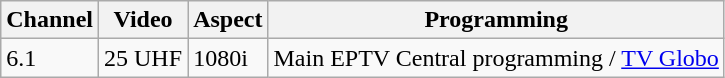<table class="wikitable">
<tr>
<th>Channel</th>
<th>Video</th>
<th>Aspect</th>
<th>Programming</th>
</tr>
<tr>
<td>6.1</td>
<td>25 UHF</td>
<td>1080i</td>
<td>Main EPTV Central programming / <a href='#'>TV Globo</a></td>
</tr>
</table>
